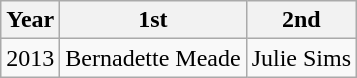<table class="wikitable sortable">
<tr>
<th>Year</th>
<th>1st</th>
<th>2nd</th>
</tr>
<tr>
<td>2013</td>
<td>Bernadette Meade</td>
<td>Julie Sims</td>
</tr>
</table>
